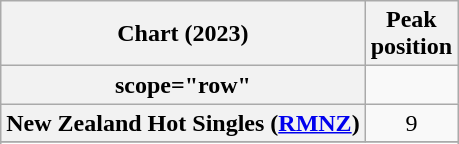<table class="wikitable sortable plainrowheaders" style="text-align:center">
<tr>
<th scope="col">Chart (2023)</th>
<th scope="col">Peak<br>position</th>
</tr>
<tr>
<th>scope="row"</th>
</tr>
<tr>
<th scope="row">New Zealand Hot Singles (<a href='#'>RMNZ</a>)</th>
<td>9</td>
</tr>
<tr>
</tr>
<tr>
</tr>
<tr>
</tr>
<tr>
</tr>
</table>
